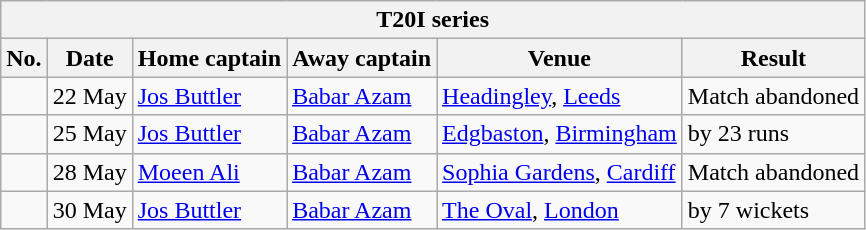<table class="wikitable">
<tr>
<th colspan="6">T20I series</th>
</tr>
<tr>
<th>No.</th>
<th>Date</th>
<th>Home captain</th>
<th>Away captain</th>
<th>Venue</th>
<th>Result</th>
</tr>
<tr>
<td></td>
<td>22 May</td>
<td><a href='#'>Jos Buttler</a></td>
<td><a href='#'>Babar Azam</a></td>
<td><a href='#'>Headingley</a>, <a href='#'>Leeds</a></td>
<td>Match abandoned</td>
</tr>
<tr>
<td></td>
<td>25 May</td>
<td><a href='#'>Jos Buttler</a></td>
<td><a href='#'>Babar Azam</a></td>
<td><a href='#'>Edgbaston</a>, <a href='#'>Birmingham</a></td>
<td> by 23 runs</td>
</tr>
<tr>
<td></td>
<td>28 May</td>
<td><a href='#'>Moeen Ali</a></td>
<td><a href='#'>Babar Azam</a></td>
<td><a href='#'>Sophia Gardens</a>, <a href='#'>Cardiff</a></td>
<td>Match abandoned</td>
</tr>
<tr>
<td></td>
<td>30 May</td>
<td><a href='#'>Jos Buttler</a></td>
<td><a href='#'>Babar Azam</a></td>
<td><a href='#'>The Oval</a>, <a href='#'>London</a></td>
<td> by 7 wickets</td>
</tr>
</table>
